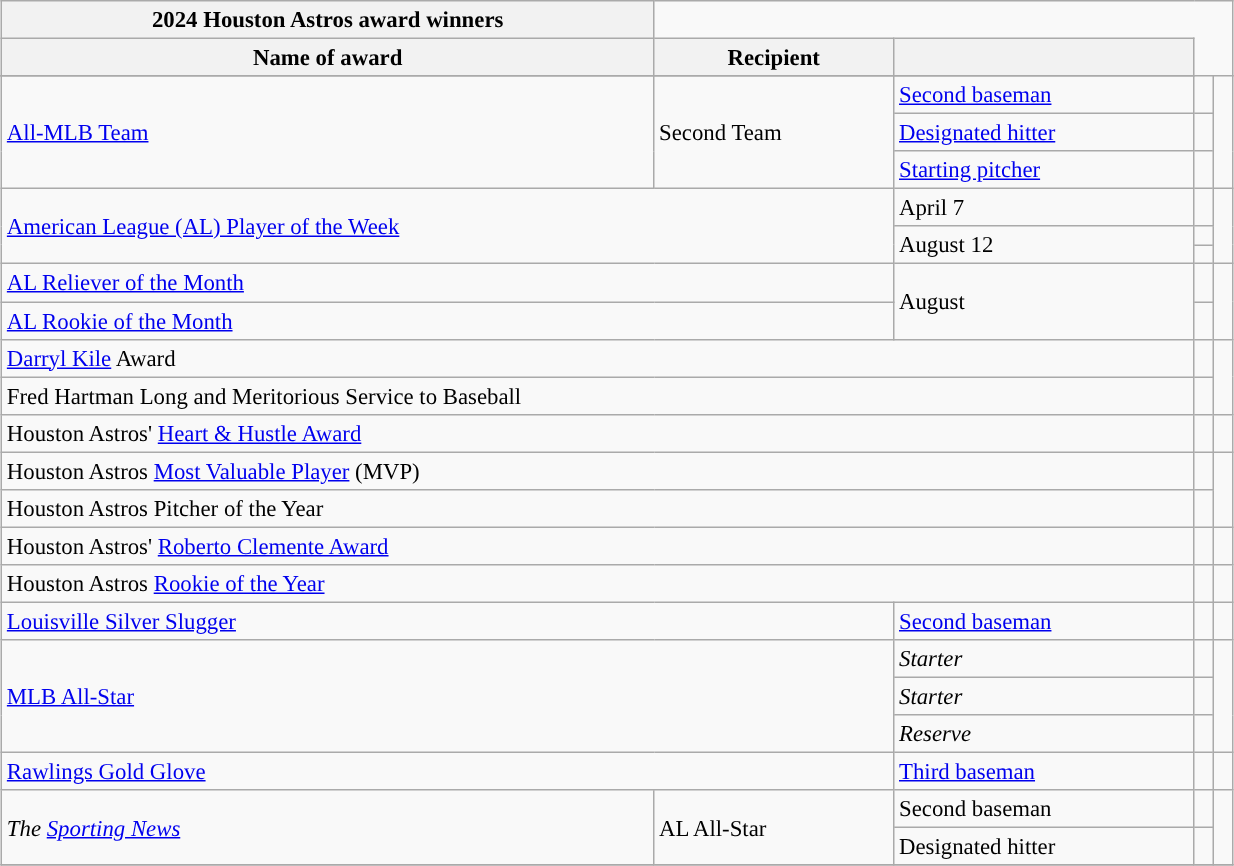<table class="wikitable sortable" style="margin: 5px; text-align: left; margin-left: auto; margin-right: auto; width: 65%; font-size: 95%">
<tr>
<th><strong>2024 Houston Astros award winners</strong></th>
</tr>
<tr>
<th>Name of award</th>
<th>Recipient</th>
<th></th>
</tr>
<tr>
</tr>
<tr>
<td rowspan="3"><a href='#'>All-MLB Team</a></td>
<td rowspan="3">Second Team</td>
<td><a href='#'>Second baseman</a></td>
<td align="center"></td>
<td align="center" rowspan="3"></td>
</tr>
<tr>
<td><a href='#'>Designated hitter</a></td>
<td align="center"></td>
</tr>
<tr>
<td><a href='#'>Starting pitcher</a></td>
<td align="center"></td>
</tr>
<tr>
<td rowspan="3" colspan="2"><a href='#'>American League (AL) Player of the Week</a></td>
<td>April 7</td>
<td align="center"></td>
<td rowspan="3" align="center"></td>
</tr>
<tr>
<td rowspan="2">August 12</td>
<td align="center"></td>
</tr>
<tr>
<td align="center"></td>
</tr>
<tr>
<td colspan="2"><a href='#'>AL Reliever of the Month</a></td>
<td rowspan="2">August</td>
<td align="center"></td>
<td rowspan="2" align="center"></td>
</tr>
<tr>
<td colspan="2"><a href='#'>AL Rookie of the Month</a></td>
<td align="center"></td>
</tr>
<tr>
<td colspan="3"><a href='#'>Darryl Kile</a> Award</td>
<td align="center"></td>
<td rowspan="2" align="center"></td>
</tr>
<tr>
<td colspan="3">Fred Hartman Long and Meritorious Service to Baseball</td>
<td align="center"></td>
</tr>
<tr>
<td colspan="3">Houston Astros' <a href='#'>Heart & Hustle Award</a></td>
<td align="center"></td>
<td align="center"></td>
</tr>
<tr>
<td colspan="3">Houston Astros <a href='#'>Most Valuable Player</a> (MVP)</td>
<td align="center"></td>
<td rowspan="2" align="center"></td>
</tr>
<tr>
<td colspan="3">Houston Astros Pitcher of the Year</td>
<td align="center"></td>
</tr>
<tr>
<td colspan="3">Houston Astros' <a href='#'>Roberto Clemente Award</a></td>
<td align="center"></td>
<td align="center"></td>
</tr>
<tr>
<td colspan="3">Houston Astros <a href='#'>Rookie of the Year</a></td>
<td align="center"></td>
<td align="center"></td>
</tr>
<tr>
<td colspan="2"><a href='#'>Louisville Silver Slugger</a></td>
<td><a href='#'>Second baseman</a></td>
<td align="center"></td>
<td align="center"></td>
</tr>
<tr>
<td rowspan="3" colspan="2"><a href='#'>MLB All-Star</a></td>
<td><em>Starter</em></td>
<td align="center"></td>
<td rowspan="3" align="center"></td>
</tr>
<tr>
<td><em>Starter</em></td>
<td align="center"></td>
</tr>
<tr>
<td><em>Reserve</em></td>
<td align="center"></td>
</tr>
<tr>
<td colspan="2"><a href='#'>Rawlings Gold Glove</a></td>
<td><a href='#'>Third baseman</a></td>
<td align="center"></td>
<td align="center"></td>
</tr>
<tr>
<td rowspan="2"><em>The <a href='#'>Sporting News</a></em></td>
<td rowspan="2">AL All-Star</td>
<td>Second baseman</td>
<td align="center"></td>
<td rowspan="2" align="center"></td>
</tr>
<tr>
<td>Designated hitter</td>
<td align="center"></td>
</tr>
<tr>
</tr>
</table>
